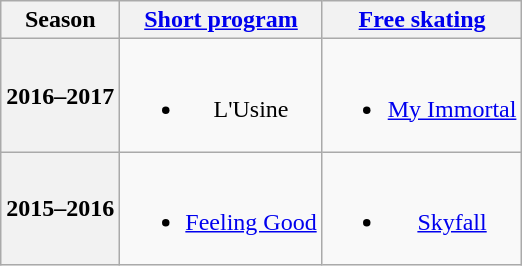<table class=wikitable style=text-align:center>
<tr>
<th>Season</th>
<th><a href='#'>Short program</a></th>
<th><a href='#'>Free skating</a></th>
</tr>
<tr>
<th>2016–2017 <br> </th>
<td><br><ul><li>L'Usine <br></li></ul></td>
<td><br><ul><li><a href='#'>My Immortal</a> <br></li></ul></td>
</tr>
<tr>
<th>2015–2016 <br> </th>
<td><br><ul><li><a href='#'>Feeling Good</a> <br></li></ul></td>
<td><br><ul><li><a href='#'>Skyfall</a> <br></li></ul></td>
</tr>
</table>
